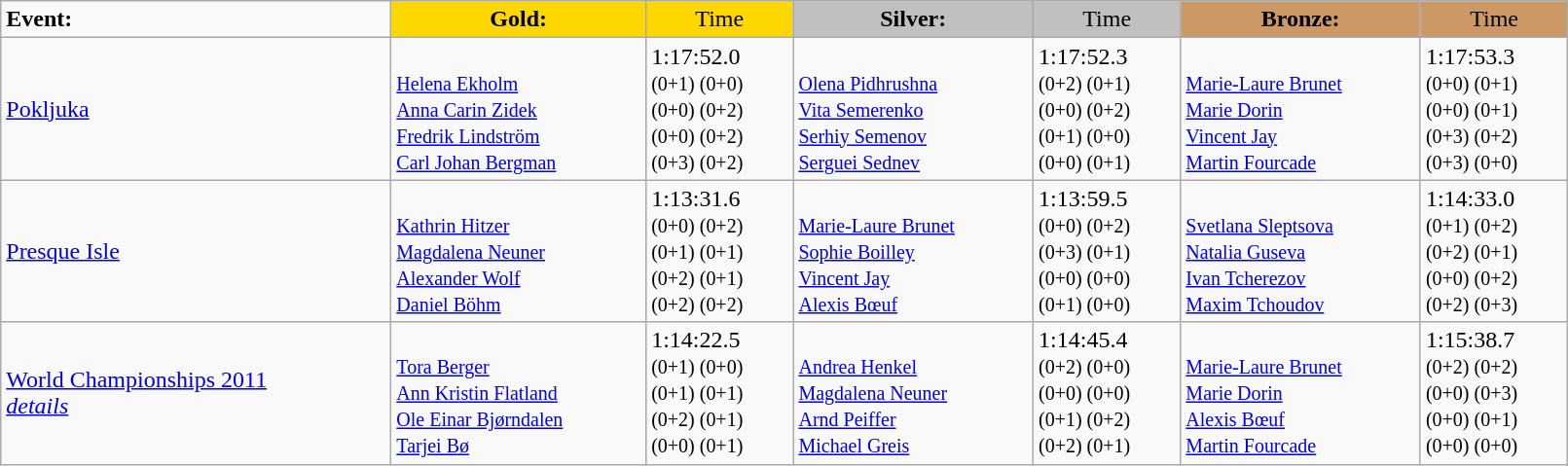<table class="wikitable" width=85%>
<tr>
<td><strong>Event:</strong></td>
<td style="text-align:center;background-color:gold;"><strong>Gold:</strong></td>
<td style="text-align:center;background-color:gold;">Time</td>
<td style="text-align:center;background-color:silver;"><strong>Silver:</strong></td>
<td style="text-align:center;background-color:silver;">Time</td>
<td style="text-align:center;background-color:#CC9966;"><strong>Bronze:</strong></td>
<td style="text-align:center;background-color:#CC9966;">Time</td>
</tr>
<tr>
<td><a href='#'>Pokljuka</a><br></td>
<td><strong></strong>  <br><small><a href='#'>Helena Ekholm</a><br><a href='#'>Anna Carin Zidek</a><br><a href='#'>Fredrik Lindström</a><br><a href='#'>Carl Johan Bergman</a></small></td>
<td>1:17:52.0<br><small>(0+1) (0+0)<br>(0+0) (0+2)<br>(0+0) (0+2)<br>(0+3) (0+2)</small></td>
<td>  <br><small><a href='#'>Olena Pidhrushna</a><br><a href='#'>Vita Semerenko</a><br><a href='#'>Serhiy Semenov</a><br><a href='#'>Serguei Sednev</a></small></td>
<td>1:17:52.3<br><small>(0+2) (0+1)<br>(0+0) (0+2)<br>(0+1) (0+0)<br>(0+0) (0+1)</small></td>
<td>  <br><small><a href='#'>Marie-Laure Brunet</a><br><a href='#'>Marie Dorin</a><br><a href='#'>Vincent Jay</a><br><a href='#'>Martin Fourcade</a></small></td>
<td>1:17:53.3<br><small>(0+0) (0+1)<br>(0+0) (0+1)<br>(0+3) (0+2)<br>(0+3) (0+0)</small></td>
</tr>
<tr>
<td><a href='#'>Presque Isle</a><br></td>
<td><strong></strong>  <br><small><a href='#'>Kathrin Hitzer</a><br><a href='#'>Magdalena Neuner</a><br><a href='#'>Alexander Wolf</a><br><a href='#'>Daniel Böhm</a></small></td>
<td>1:13:31.6<br><small>(0+0) (0+2)<br>(0+1) (0+1)<br>(0+2) (0+1)<br>(0+2) (0+2)</small></td>
<td>  <br><small><a href='#'>Marie-Laure Brunet</a><br><a href='#'>Sophie Boilley</a><br><a href='#'>Vincent Jay</a><br><a href='#'>Alexis Bœuf</a></small></td>
<td>1:13:59.5<br><small>(0+0) (0+2)<br>(0+3) (0+1)<br>(0+0) (0+0)<br>(0+1) (0+0)</small></td>
<td>  <br><small><a href='#'>Svetlana Sleptsova</a><br><a href='#'>Natalia Guseva</a><br><a href='#'>Ivan Tcherezov</a><br><a href='#'>Maxim Tchoudov</a></small></td>
<td>1:14:33.0<br><small>(0+1) (0+2)<br>(0+2) (0+1)<br>(0+0) (0+2)<br>(0+2) (0+3)</small></td>
</tr>
<tr>
<td><a href='#'>World Championships 2011</a><br><a href='#'><em>details</em></a></td>
<td><strong></strong>  <br><small><a href='#'>Tora Berger</a><br><a href='#'>Ann Kristin Flatland</a><br><a href='#'>Ole Einar Bjørndalen</a><br><a href='#'>Tarjei Bø</a></small></td>
<td>1:14:22.5<br><small>(0+1) (0+0)<br>(0+1) (0+1)<br>(0+2) (0+1)<br>(0+0) (0+1)</small></td>
<td>  <br><small><a href='#'>Andrea Henkel</a><br><a href='#'>Magdalena Neuner</a><br><a href='#'>Arnd Peiffer</a><br><a href='#'>Michael Greis</a></small></td>
<td>1:14:45.4<br><small>(0+2) (0+0)<br>(0+0) (0+0)<br>(0+1) (0+2)<br>(0+2) (0+1)</small></td>
<td>  <br><small><a href='#'>Marie-Laure Brunet</a><br><a href='#'>Marie Dorin</a><br><a href='#'>Alexis Bœuf</a><br><a href='#'>Martin Fourcade</a></small></td>
<td>1:15:38.7<br><small>(0+2) (0+2)<br>(0+0) (0+3)<br>(0+0) (0+1)<br>(0+0) (0+0)</small></td>
</tr>
</table>
